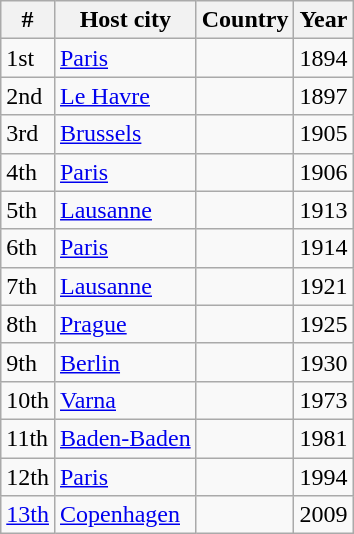<table class="wikitable sortable" style="text-align:left;">
<tr>
<th>#</th>
<th>Host city</th>
<th>Country</th>
<th>Year</th>
</tr>
<tr>
<td>1st</td>
<td><a href='#'>Paris</a></td>
<td></td>
<td>1894</td>
</tr>
<tr>
<td>2nd</td>
<td><a href='#'>Le Havre</a></td>
<td></td>
<td>1897</td>
</tr>
<tr>
<td>3rd</td>
<td><a href='#'>Brussels</a></td>
<td></td>
<td>1905</td>
</tr>
<tr>
<td>4th</td>
<td><a href='#'>Paris</a></td>
<td></td>
<td>1906</td>
</tr>
<tr>
<td>5th</td>
<td><a href='#'>Lausanne</a></td>
<td></td>
<td>1913</td>
</tr>
<tr>
<td>6th</td>
<td><a href='#'>Paris</a></td>
<td></td>
<td>1914</td>
</tr>
<tr>
<td>7th</td>
<td><a href='#'>Lausanne</a></td>
<td></td>
<td>1921</td>
</tr>
<tr>
<td>8th</td>
<td><a href='#'>Prague</a></td>
<td></td>
<td>1925</td>
</tr>
<tr>
<td>9th</td>
<td><a href='#'>Berlin</a></td>
<td></td>
<td>1930</td>
</tr>
<tr>
<td>10th</td>
<td><a href='#'>Varna</a></td>
<td></td>
<td>1973</td>
</tr>
<tr>
<td>11th</td>
<td><a href='#'>Baden-Baden</a></td>
<td></td>
<td>1981</td>
</tr>
<tr>
<td>12th</td>
<td><a href='#'>Paris</a></td>
<td></td>
<td>1994</td>
</tr>
<tr>
<td><a href='#'>13th</a></td>
<td><a href='#'>Copenhagen</a></td>
<td></td>
<td>2009</td>
</tr>
</table>
